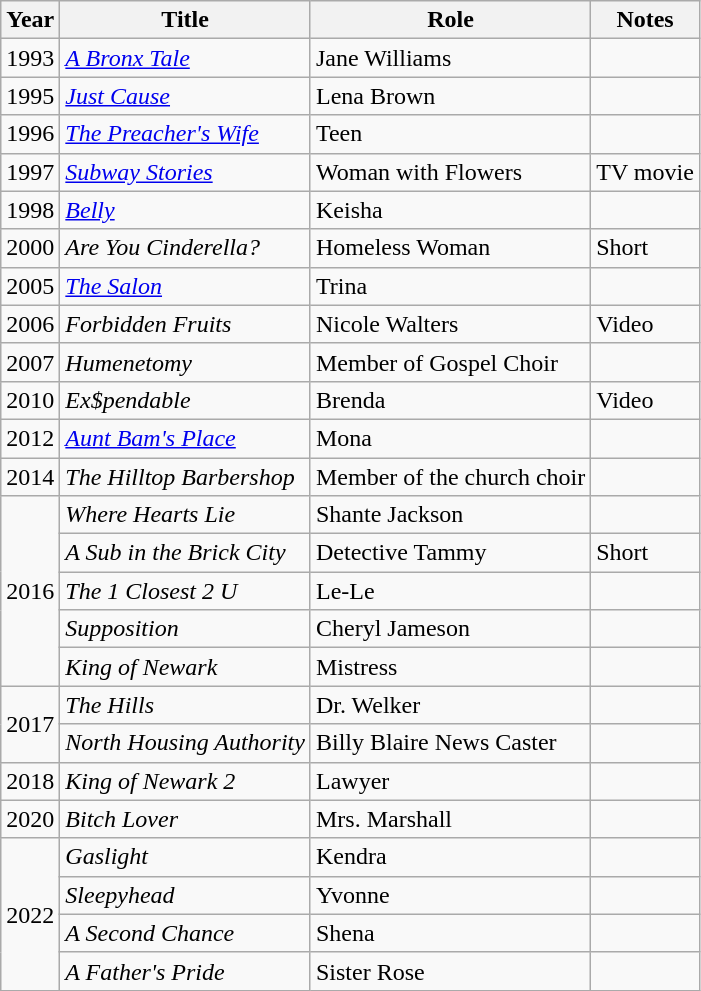<table class="wikitable plainrowheaders sortable" style="margin-right: 0;">
<tr>
<th>Year</th>
<th>Title</th>
<th>Role</th>
<th>Notes</th>
</tr>
<tr>
<td>1993</td>
<td><em><a href='#'>A Bronx Tale</a></em></td>
<td>Jane Williams</td>
<td></td>
</tr>
<tr>
<td>1995</td>
<td><em><a href='#'>Just Cause</a></em></td>
<td>Lena Brown</td>
<td></td>
</tr>
<tr>
<td>1996</td>
<td><em><a href='#'>The Preacher's Wife</a></em></td>
<td>Teen</td>
<td></td>
</tr>
<tr>
<td>1997</td>
<td><em><a href='#'>Subway Stories</a></em></td>
<td>Woman with Flowers</td>
<td>TV movie</td>
</tr>
<tr>
<td>1998</td>
<td><em><a href='#'>Belly</a></em></td>
<td>Keisha</td>
<td></td>
</tr>
<tr>
<td>2000</td>
<td><em>Are You Cinderella?</em></td>
<td>Homeless Woman</td>
<td>Short</td>
</tr>
<tr>
<td>2005</td>
<td><em><a href='#'>The Salon</a></em></td>
<td>Trina</td>
<td></td>
</tr>
<tr>
<td>2006</td>
<td><em>Forbidden Fruits</em></td>
<td>Nicole Walters</td>
<td>Video</td>
</tr>
<tr>
<td>2007</td>
<td><em>Humenetomy</em></td>
<td>Member of Gospel Choir</td>
<td></td>
</tr>
<tr>
<td>2010</td>
<td><em>Ex$pendable</em></td>
<td>Brenda</td>
<td>Video</td>
</tr>
<tr>
<td>2012</td>
<td><em><a href='#'>Aunt Bam's Place</a></em></td>
<td>Mona</td>
<td></td>
</tr>
<tr>
<td>2014</td>
<td><em>The Hilltop Barbershop</em></td>
<td>Member of the church choir</td>
<td></td>
</tr>
<tr>
<td rowspan=5>2016</td>
<td><em>Where Hearts Lie</em></td>
<td>Shante Jackson</td>
<td></td>
</tr>
<tr>
<td><em>A Sub in the Brick City</em></td>
<td>Detective Tammy</td>
<td>Short</td>
</tr>
<tr>
<td><em>The 1 Closest 2 U</em></td>
<td>Le-Le</td>
<td></td>
</tr>
<tr>
<td><em>Supposition</em></td>
<td>Cheryl Jameson</td>
<td></td>
</tr>
<tr>
<td><em>King of Newark</em></td>
<td>Mistress</td>
<td></td>
</tr>
<tr>
<td rowspan=2>2017</td>
<td><em>The Hills</em></td>
<td>Dr. Welker</td>
<td></td>
</tr>
<tr>
<td><em>North Housing Authority</em></td>
<td>Billy Blaire News Caster</td>
<td></td>
</tr>
<tr>
<td>2018</td>
<td><em>King of Newark 2</em></td>
<td>Lawyer</td>
<td></td>
</tr>
<tr>
<td>2020</td>
<td><em>Bitch Lover</em></td>
<td>Mrs. Marshall</td>
<td></td>
</tr>
<tr>
<td rowspan=4>2022</td>
<td><em>Gaslight</em></td>
<td>Kendra</td>
<td></td>
</tr>
<tr>
<td><em>Sleepyhead</em></td>
<td>Yvonne</td>
<td></td>
</tr>
<tr>
<td><em>A Second Chance</em></td>
<td>Shena</td>
<td></td>
</tr>
<tr>
<td><em>A Father's Pride</em></td>
<td>Sister Rose</td>
<td></td>
</tr>
</table>
